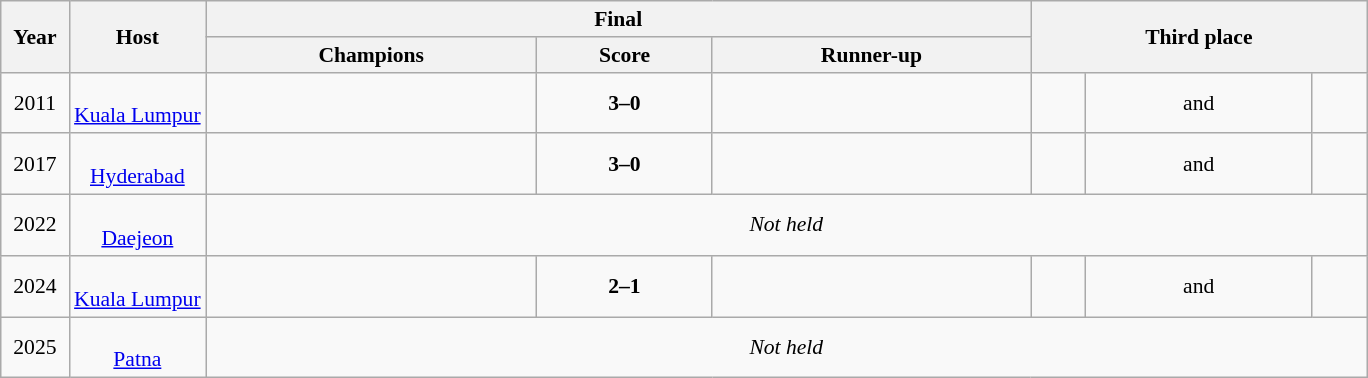<table class="wikitable" style="font-size:90%; text-align: center;">
<tr>
<th rowspan="2" width="5%">Year</th>
<th rowspan="2" width="10%">Host</th>
<th colspan="3">Final</th>
<th colspan="3" rowspan="2">Third place</th>
</tr>
<tr>
<th>Champions</th>
<th>Score</th>
<th>Runner-up</th>
</tr>
<tr>
<td>2011<br></td>
<td><br><a href='#'>Kuala Lumpur</a></td>
<td></td>
<td><strong>3–0</strong></td>
<td></td>
<td></td>
<td>and</td>
<td></td>
</tr>
<tr>
<td>2017<br></td>
<td><br><a href='#'>Hyderabad</a></td>
<td></td>
<td><strong>3–0</strong></td>
<td></td>
<td></td>
<td>and</td>
<td></td>
</tr>
<tr>
<td>2022<br></td>
<td><br><a href='#'>Daejeon</a></td>
<td colspan="6"><em>Not held</em></td>
</tr>
<tr>
<td>2024<br></td>
<td><br><a href='#'>Kuala Lumpur</a></td>
<td></td>
<td><strong>2–1</strong></td>
<td></td>
<td></td>
<td>and</td>
<td></td>
</tr>
<tr>
<td>2025<br></td>
<td><br><a href='#'>Patna</a></td>
<td colspan="6"><em>Not held</em></td>
</tr>
</table>
